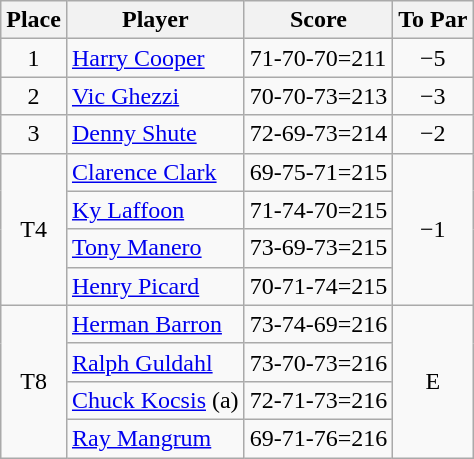<table class=wikitable>
<tr>
<th>Place</th>
<th>Player</th>
<th>Score</th>
<th>To Par</th>
</tr>
<tr>
<td align=center>1</td>
<td> <a href='#'>Harry Cooper</a></td>
<td>71-70-70=211</td>
<td align=center>−5</td>
</tr>
<tr>
<td align=center>2</td>
<td> <a href='#'>Vic Ghezzi</a></td>
<td>70-70-73=213</td>
<td align=center>−3</td>
</tr>
<tr>
<td align=center>3</td>
<td> <a href='#'>Denny Shute</a></td>
<td>72-69-73=214</td>
<td align=center>−2</td>
</tr>
<tr>
<td rowspan=4 align=center>T4</td>
<td> <a href='#'>Clarence Clark</a></td>
<td>69-75-71=215</td>
<td rowspan=4 align=center>−1</td>
</tr>
<tr>
<td> <a href='#'>Ky Laffoon</a></td>
<td>71-74-70=215</td>
</tr>
<tr>
<td> <a href='#'>Tony Manero</a></td>
<td>73-69-73=215</td>
</tr>
<tr>
<td> <a href='#'>Henry Picard</a></td>
<td>70-71-74=215</td>
</tr>
<tr>
<td rowspan=4 align=center>T8</td>
<td> <a href='#'>Herman Barron</a></td>
<td>73-74-69=216</td>
<td rowspan=4 align=center>E</td>
</tr>
<tr>
<td> <a href='#'>Ralph Guldahl</a></td>
<td>73-70-73=216</td>
</tr>
<tr>
<td> <a href='#'>Chuck Kocsis</a> (a)</td>
<td>72-71-73=216</td>
</tr>
<tr>
<td> <a href='#'>Ray Mangrum</a></td>
<td>69-71-76=216</td>
</tr>
</table>
